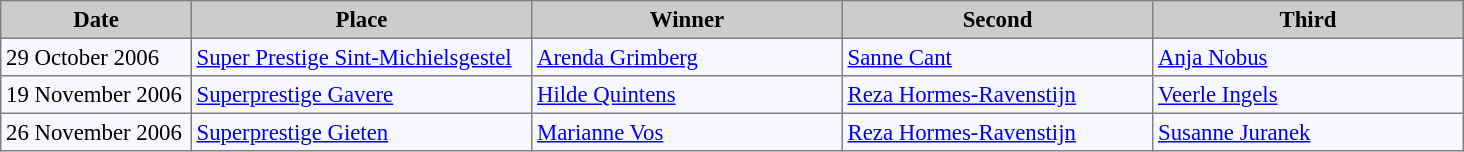<table bgcolor="#f7f8ff" cellpadding="3" cellspacing="0" border="1" style="font-size: 95%; border: gray solid 1px; border-collapse: collapse;">
<tr bgcolor="#CCCCCC">
<td align="center" width="120"><strong>Date</strong></td>
<td align="center" width="220"><strong>Place</strong></td>
<td align="center" width="200"><strong>Winner</strong></td>
<td align="center" width="200"><strong>Second</strong></td>
<td align="center" width="200"><strong>Third</strong></td>
</tr>
<tr align="left">
<td>29 October 2006</td>
<td> <a href='#'>Super Prestige Sint-Michielsgestel</a></td>
<td> <a href='#'>Arenda Grimberg</a></td>
<td> <a href='#'>Sanne Cant</a></td>
<td> <a href='#'>Anja Nobus</a></td>
</tr>
<tr align="left">
<td>19 November 2006</td>
<td> <a href='#'>Superprestige Gavere</a></td>
<td> <a href='#'>Hilde Quintens</a></td>
<td> <a href='#'>Reza Hormes-Ravenstijn</a></td>
<td> <a href='#'>Veerle Ingels</a></td>
</tr>
<tr align="left">
<td>26 November 2006</td>
<td> <a href='#'>Superprestige Gieten</a></td>
<td> <a href='#'>Marianne Vos</a></td>
<td> <a href='#'>Reza Hormes-Ravenstijn</a></td>
<td> <a href='#'>Susanne Juranek</a></td>
</tr>
</table>
